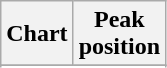<table class="wikitable sortable plainrowheaders" style="text-align:center;" border="1">
<tr>
<th scope="col">Chart</th>
<th scope="col">Peak<br>position</th>
</tr>
<tr>
</tr>
<tr>
</tr>
</table>
